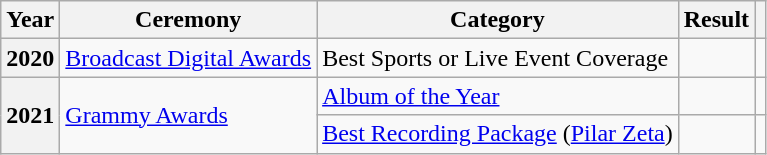<table class="wikitable sortable plainrowheaders">
<tr>
<th scope="col">Year</th>
<th scope="col">Ceremony</th>
<th scope="col">Category</th>
<th scope="col">Result</th>
<th scope="col" class="unsortable"></th>
</tr>
<tr>
<th scope="row" style="text-align:center;">2020</th>
<td><a href='#'>Broadcast Digital Awards</a></td>
<td>Best Sports or Live Event Coverage</td>
<td></td>
<td style="text-align:center;"></td>
</tr>
<tr>
<th rowspan="2" scope="row" style="text-align:center;">2021</th>
<td rowspan="2"><a href='#'>Grammy Awards</a></td>
<td><a href='#'>Album of the Year</a></td>
<td></td>
<td style="text-align:center;"></td>
</tr>
<tr>
<td><a href='#'>Best Recording Package</a> (<a href='#'>Pilar Zeta</a>)</td>
<td></td>
<td style="text-align:center;"></td>
</tr>
</table>
